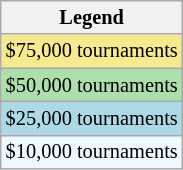<table class="wikitable" style="font-size:85%">
<tr>
<th>Legend</th>
</tr>
<tr style="background:#f7e98e;">
<td>$75,000 tournaments</td>
</tr>
<tr style="background:#addfad;">
<td>$50,000 tournaments</td>
</tr>
<tr style="background:lightblue;">
<td>$25,000 tournaments</td>
</tr>
<tr style="background:#f0f8ff;">
<td>$10,000 tournaments</td>
</tr>
</table>
